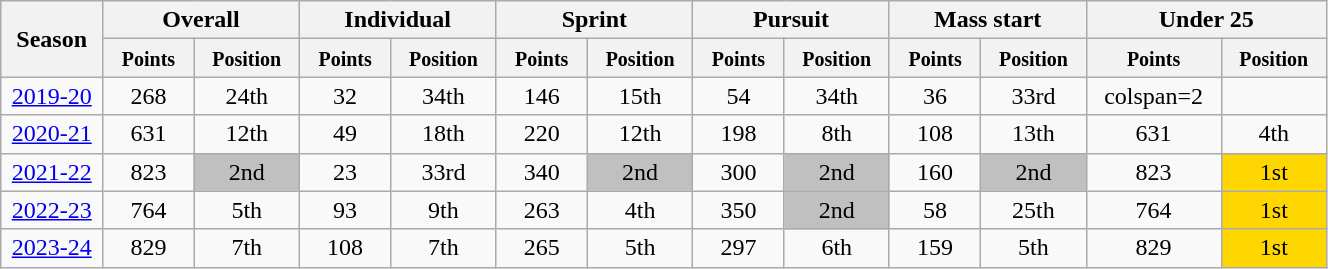<table class="wikitable" style="text-align:center;" width="70%">
<tr class="hintergrundfarbe5">
<th rowspan="2" style="width:4%;">Season</th>
<th colspan="2">Overall</th>
<th colspan="2">Individual</th>
<th colspan="2">Sprint</th>
<th colspan="2">Pursuit</th>
<th colspan="2">Mass start</th>
<th colspan="2">Under 25</th>
</tr>
<tr class="hintergrundfarbe5">
<th style="width:5%;"><small>Points</small></th>
<th style="width:5%;"><small>Position</small></th>
<th style="width:5%;"><small>Points</small></th>
<th style="width:5%;"><small>Position</small></th>
<th style="width:5%;"><small>Points</small></th>
<th style="width:5%;"><small>Position</small></th>
<th style="width:5%;"><small>Points</small></th>
<th style="width:5%;"><small>Position</small></th>
<th style="width:5%;"><small>Points</small></th>
<th style="width:5%;"><small>Position</small></th>
<th style="width:5%;"><small>Points</small></th>
<th style="width:5%;"><small>Position</small></th>
</tr>
<tr>
<td><a href='#'>2019-20</a></td>
<td>268</td>
<td>24th</td>
<td>32</td>
<td>34th</td>
<td>146</td>
<td>15th</td>
<td>54</td>
<td>34th</td>
<td>36</td>
<td>33rd</td>
<td>colspan=2 </td>
</tr>
<tr>
<td><a href='#'>2020-21</a></td>
<td>631</td>
<td>12th</td>
<td>49</td>
<td>18th</td>
<td>220</td>
<td>12th</td>
<td>198</td>
<td>8th</td>
<td>108</td>
<td>13th</td>
<td>631</td>
<td>4th</td>
</tr>
<tr>
<td><a href='#'>2021-22</a></td>
<td>823</td>
<td bgcolor="silver">2nd</td>
<td>23</td>
<td>33rd</td>
<td>340</td>
<td bgcolor="silver">2nd</td>
<td>300</td>
<td bgcolor="silver">2nd</td>
<td>160</td>
<td bgcolor="silver">2nd</td>
<td>823</td>
<td bgcolor="gold">1st</td>
</tr>
<tr>
<td><a href='#'>2022-23</a></td>
<td>764</td>
<td>5th</td>
<td>93</td>
<td>9th</td>
<td>263</td>
<td>4th</td>
<td>350</td>
<td bgcolor="silver">2nd</td>
<td>58</td>
<td>25th</td>
<td>764</td>
<td bgcolor="gold">1st</td>
</tr>
<tr>
<td><a href='#'>2023-24</a></td>
<td>829</td>
<td>7th</td>
<td>108</td>
<td>7th</td>
<td>265</td>
<td>5th</td>
<td>297</td>
<td>6th</td>
<td>159</td>
<td>5th</td>
<td>829</td>
<td bgcolor="gold">1st</td>
</tr>
</table>
